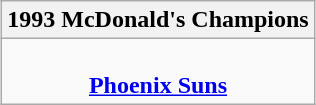<table class=wikitable style="text-align:center; margin:auto">
<tr>
<th>1993 McDonald's Champions</th>
</tr>
<tr>
<td><br><strong><a href='#'>Phoenix Suns</a></strong></td>
</tr>
</table>
